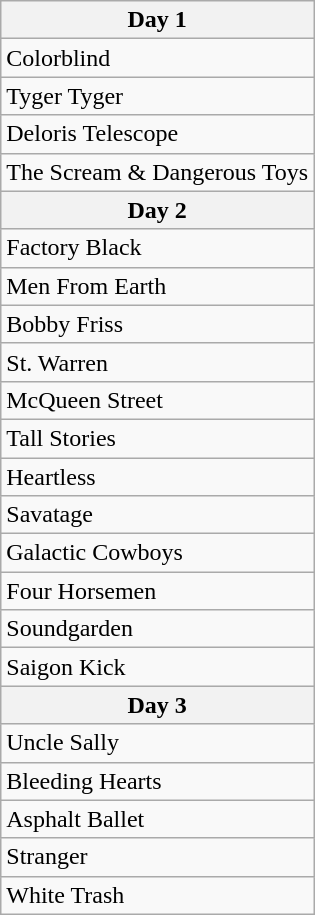<table class="wikitable">
<tr>
<th>Day 1</th>
</tr>
<tr>
<td>Colorblind</td>
</tr>
<tr>
<td>Tyger Tyger</td>
</tr>
<tr>
<td>Deloris Telescope</td>
</tr>
<tr>
<td>The Scream & Dangerous Toys</td>
</tr>
<tr>
<th>Day 2</th>
</tr>
<tr>
<td>Factory Black</td>
</tr>
<tr>
<td>Men From Earth</td>
</tr>
<tr>
<td>Bobby Friss</td>
</tr>
<tr>
<td>St. Warren</td>
</tr>
<tr>
<td>McQueen Street</td>
</tr>
<tr>
<td>Tall Stories</td>
</tr>
<tr>
<td>Heartless</td>
</tr>
<tr>
<td>Savatage</td>
</tr>
<tr>
<td>Galactic Cowboys</td>
</tr>
<tr>
<td>Four Horsemen</td>
</tr>
<tr>
<td>Soundgarden</td>
</tr>
<tr>
<td>Saigon Kick</td>
</tr>
<tr>
<th>Day 3</th>
</tr>
<tr>
<td>Uncle Sally</td>
</tr>
<tr>
<td>Bleeding Hearts</td>
</tr>
<tr>
<td>Asphalt Ballet</td>
</tr>
<tr>
<td>Stranger</td>
</tr>
<tr>
<td>White Trash</td>
</tr>
</table>
